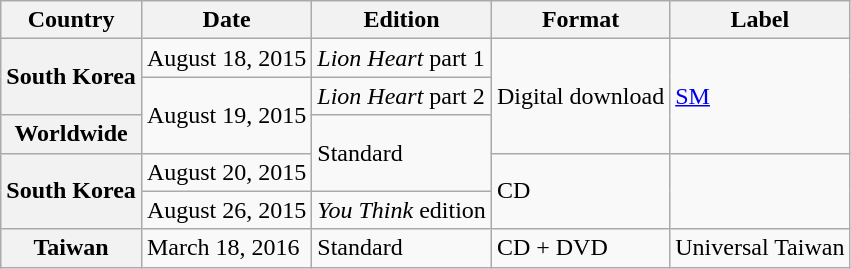<table class="wikitable plainrowheaders">
<tr>
<th scope="col">Country</th>
<th>Date</th>
<th>Edition</th>
<th>Format</th>
<th>Label</th>
</tr>
<tr>
<th scope="row" rowspan="2">South Korea</th>
<td>August 18, 2015</td>
<td><em>Lion Heart</em> part 1</td>
<td rowspan="3">Digital download</td>
<td rowspan="3"><a href='#'>SM</a></td>
</tr>
<tr>
<td rowspan="2">August 19, 2015</td>
<td><em>Lion Heart</em> part 2</td>
</tr>
<tr>
<th scope="row">Worldwide</th>
<td rowspan="2">Standard</td>
</tr>
<tr>
<th scope="row" rowspan="2">South Korea</th>
<td>August 20, 2015</td>
<td scope="row" rowspan="2">CD</td>
<td scope="row" rowspan="2"></td>
</tr>
<tr>
<td>August 26, 2015</td>
<td><em>You Think</em> edition</td>
</tr>
<tr>
<th scope="row">Taiwan</th>
<td>March 18, 2016</td>
<td>Standard</td>
<td>CD + DVD</td>
<td>Universal Taiwan</td>
</tr>
</table>
